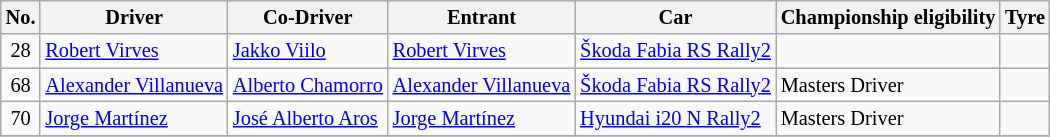<table class="wikitable" style="font-size: 85%;">
<tr>
<th>No.</th>
<th>Driver</th>
<th>Co-Driver</th>
<th>Entrant</th>
<th>Car</th>
<th>Championship eligibility</th>
<th>Tyre</th>
</tr>
<tr>
<td align="center">28</td>
<td> <a href='#'>Robert Virves</a></td>
<td> <a href='#'>Jakko Viilo</a></td>
<td> <a href='#'>Robert Virves</a></td>
<td><a href='#'>Škoda Fabia RS Rally2</a></td>
<td></td>
<td align="center"></td>
</tr>
<tr>
<td align="center">68</td>
<td> <a href='#'>Alexander Villanueva</a></td>
<td> <a href='#'>Alberto Chamorro</a></td>
<td> <a href='#'>Alexander Villanueva</a></td>
<td><a href='#'>Škoda Fabia RS Rally2</a></td>
<td>Masters Driver</td>
<td align="center"></td>
</tr>
<tr>
<td align="center">70</td>
<td> <a href='#'>Jorge Martínez</a></td>
<td> <a href='#'>José Alberto Aros</a></td>
<td> <a href='#'>Jorge Martínez</a></td>
<td><a href='#'>Hyundai i20 N Rally2</a></td>
<td>Masters Driver</td>
<td align="center"></td>
</tr>
<tr>
</tr>
</table>
